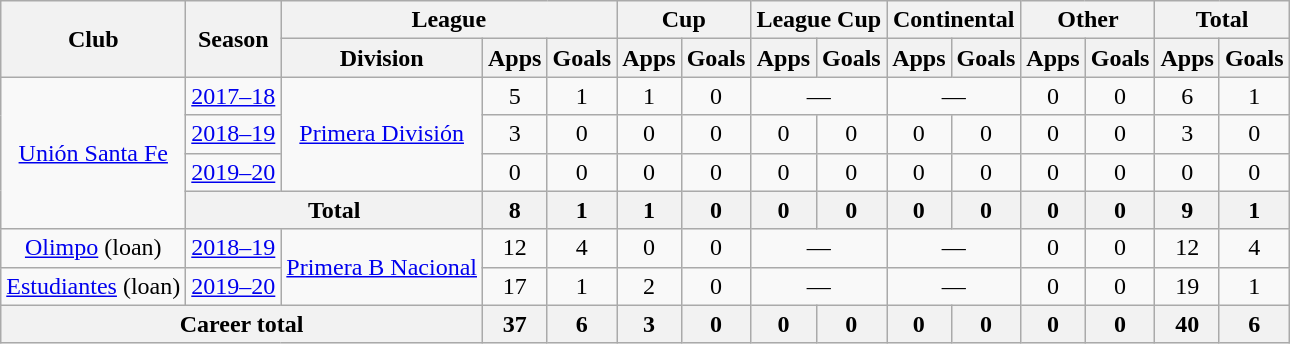<table class="wikitable" style="text-align:center">
<tr>
<th rowspan="2">Club</th>
<th rowspan="2">Season</th>
<th colspan="3">League</th>
<th colspan="2">Cup</th>
<th colspan="2">League Cup</th>
<th colspan="2">Continental</th>
<th colspan="2">Other</th>
<th colspan="2">Total</th>
</tr>
<tr>
<th>Division</th>
<th>Apps</th>
<th>Goals</th>
<th>Apps</th>
<th>Goals</th>
<th>Apps</th>
<th>Goals</th>
<th>Apps</th>
<th>Goals</th>
<th>Apps</th>
<th>Goals</th>
<th>Apps</th>
<th>Goals</th>
</tr>
<tr>
<td rowspan="4"><a href='#'>Unión Santa Fe</a></td>
<td><a href='#'>2017–18</a></td>
<td rowspan="3"><a href='#'>Primera División</a></td>
<td>5</td>
<td>1</td>
<td>1</td>
<td>0</td>
<td colspan="2">—</td>
<td colspan="2">—</td>
<td>0</td>
<td>0</td>
<td>6</td>
<td>1</td>
</tr>
<tr>
<td><a href='#'>2018–19</a></td>
<td>3</td>
<td>0</td>
<td>0</td>
<td>0</td>
<td>0</td>
<td>0</td>
<td>0</td>
<td>0</td>
<td>0</td>
<td>0</td>
<td>3</td>
<td>0</td>
</tr>
<tr>
<td><a href='#'>2019–20</a></td>
<td>0</td>
<td>0</td>
<td>0</td>
<td>0</td>
<td>0</td>
<td>0</td>
<td>0</td>
<td>0</td>
<td>0</td>
<td>0</td>
<td>0</td>
<td>0</td>
</tr>
<tr>
<th colspan="2">Total</th>
<th>8</th>
<th>1</th>
<th>1</th>
<th>0</th>
<th>0</th>
<th>0</th>
<th>0</th>
<th>0</th>
<th>0</th>
<th>0</th>
<th>9</th>
<th>1</th>
</tr>
<tr>
<td rowspan="1"><a href='#'>Olimpo</a> (loan)</td>
<td><a href='#'>2018–19</a></td>
<td rowspan="2"><a href='#'>Primera B Nacional</a></td>
<td>12</td>
<td>4</td>
<td>0</td>
<td>0</td>
<td colspan="2">—</td>
<td colspan="2">—</td>
<td>0</td>
<td>0</td>
<td>12</td>
<td>4</td>
</tr>
<tr>
<td rowspan="1"><a href='#'>Estudiantes</a> (loan)</td>
<td><a href='#'>2019–20</a></td>
<td>17</td>
<td>1</td>
<td>2</td>
<td>0</td>
<td colspan="2">—</td>
<td colspan="2">—</td>
<td>0</td>
<td>0</td>
<td>19</td>
<td>1</td>
</tr>
<tr>
<th colspan="3">Career total</th>
<th>37</th>
<th>6</th>
<th>3</th>
<th>0</th>
<th>0</th>
<th>0</th>
<th>0</th>
<th>0</th>
<th>0</th>
<th>0</th>
<th>40</th>
<th>6</th>
</tr>
</table>
